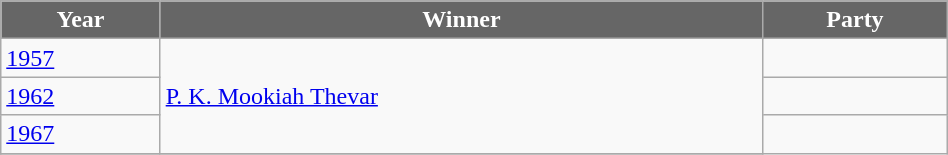<table class="wikitable" width="50%">
<tr>
<th style="background-color:#666666; color:white">Year</th>
<th style="background-color:#666666; color:white">Winner</th>
<th style="background-color:#666666; color:white" colspan="2">Party</th>
</tr>
<tr>
<td><a href='#'>1957</a></td>
<td rowspan=3><a href='#'>P. K. Mookiah Thevar</a></td>
<td></td>
</tr>
<tr>
<td><a href='#'>1962</a></td>
<td></td>
</tr>
<tr>
<td><a href='#'>1967</a></td>
</tr>
<tr>
</tr>
</table>
